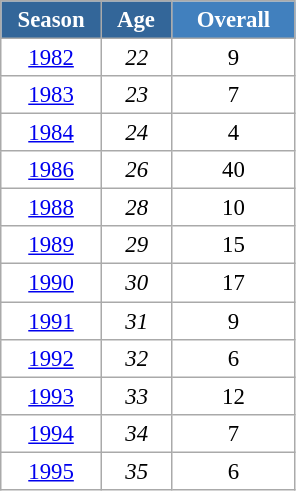<table class="wikitable" style="font-size:95%; text-align:center; border:grey solid 1px; border-collapse:collapse; background:#ffffff;">
<tr>
<th style="background-color:#369; color:white; width:60px;"> Season </th>
<th style="background-color:#369; color:white; width:40px;"> Age </th>
<th style="background-color:#4180be; color:white; width:75px;">Overall</th>
</tr>
<tr>
<td><a href='#'>1982</a></td>
<td><em>22</em></td>
<td>9</td>
</tr>
<tr>
<td><a href='#'>1983</a></td>
<td><em>23</em></td>
<td>7</td>
</tr>
<tr>
<td><a href='#'>1984</a></td>
<td><em>24</em></td>
<td>4</td>
</tr>
<tr>
<td><a href='#'>1986</a></td>
<td><em>26</em></td>
<td>40</td>
</tr>
<tr>
<td><a href='#'>1988</a></td>
<td><em>28</em></td>
<td>10</td>
</tr>
<tr>
<td><a href='#'>1989</a></td>
<td><em>29</em></td>
<td>15</td>
</tr>
<tr>
<td><a href='#'>1990</a></td>
<td><em>30</em></td>
<td>17</td>
</tr>
<tr>
<td><a href='#'>1991</a></td>
<td><em>31</em></td>
<td>9</td>
</tr>
<tr>
<td><a href='#'>1992</a></td>
<td><em>32</em></td>
<td>6</td>
</tr>
<tr>
<td><a href='#'>1993</a></td>
<td><em>33</em></td>
<td>12</td>
</tr>
<tr>
<td><a href='#'>1994</a></td>
<td><em>34</em></td>
<td>7</td>
</tr>
<tr>
<td><a href='#'>1995</a></td>
<td><em>35</em></td>
<td>6</td>
</tr>
</table>
